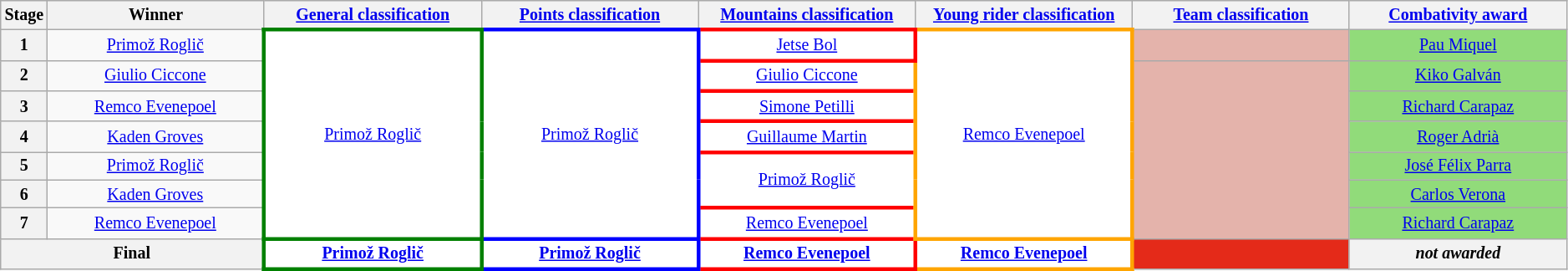<table class="wikitable" style="text-align: center; font-size:smaller;">
<tr style="background:#efefef;">
<th style="width:2%;">Stage</th>
<th style="width:14%;">Winner</th>
<th style="width:14%;"><a href='#'>General classification</a><br></th>
<th style="width:14%;"><a href='#'>Points classification</a><br></th>
<th style="width:14%;"><a href='#'>Mountains classification</a><br></th>
<th style="width:14%;"><a href='#'>Young rider classification</a><br></th>
<th style="width:14%;"><a href='#'>Team classification</a><br></th>
<th style="width:14%;"><a href='#'>Combativity award</a><br></th>
</tr>
<tr>
<th>1</th>
<td><a href='#'>Primož Roglič</a></td>
<td style="background:white; border:3px solid green;" rowspan=7><a href='#'>Primož Roglič</a></td>
<td style="background:white; border:3px solid blue;" rowspan=7><a href='#'>Primož Roglič</a></td>
<td style="background:white; border:3px solid red;"><a href='#'>Jetse Bol</a></td>
<td style="background:white; border:3px solid orange;" rowspan=7><a href='#'>Remco Evenepoel</a></td>
<td style="background:#E4B3AB;"></td>
<td style="background:#91DB7A;"><a href='#'>Pau Miquel</a></td>
</tr>
<tr>
<th>2</th>
<td><a href='#'>Giulio Ciccone</a></td>
<td style="background:white; border:3px solid red;"><a href='#'>Giulio Ciccone</a></td>
<td style="background:#E4B3AB;" rowspan=6></td>
<td style="background:#91DB7A;"><a href='#'>Kiko Galván</a></td>
</tr>
<tr>
<th>3</th>
<td><a href='#'>Remco Evenepoel</a></td>
<td style="background:white; border:3px solid red;"><a href='#'>Simone Petilli</a></td>
<td style="background:#91DB7A;"><a href='#'>Richard Carapaz</a></td>
</tr>
<tr>
<th>4</th>
<td><a href='#'>Kaden Groves</a></td>
<td style="background:white; border:3px solid red;"><a href='#'>Guillaume Martin</a></td>
<td style="background:#91DB7A;"><a href='#'>Roger Adrià</a></td>
</tr>
<tr>
<th>5</th>
<td><a href='#'>Primož Roglič</a></td>
<td style="background:white; border:3px solid red;" rowspan=2><a href='#'>Primož Roglič</a></td>
<td style="background:#91DB7A;"><a href='#'>José Félix Parra</a></td>
</tr>
<tr>
<th>6</th>
<td><a href='#'>Kaden Groves</a></td>
<td style="background:#91DB7A;"><a href='#'>Carlos Verona</a></td>
</tr>
<tr>
<th>7</th>
<td><a href='#'>Remco Evenepoel</a></td>
<td style="background:white; border:3px solid red;"><a href='#'>Remco Evenepoel</a></td>
<td style="background:#91DB7A;"><a href='#'>Richard Carapaz</a></td>
</tr>
<tr>
<th colspan="2">Final</th>
<th style="background:white; border:3px solid green;"><a href='#'>Primož Roglič</a></th>
<th style="background:white; border:3px solid blue;"><a href='#'>Primož Roglič</a></th>
<th style="background:white; border:3px solid red;"><a href='#'>Remco Evenepoel</a></th>
<th style="background:white; border:3px solid orange;"><a href='#'>Remco Evenepoel</a></th>
<th style="background:#E42A19;"></th>
<th><em>not awarded</em></th>
</tr>
</table>
